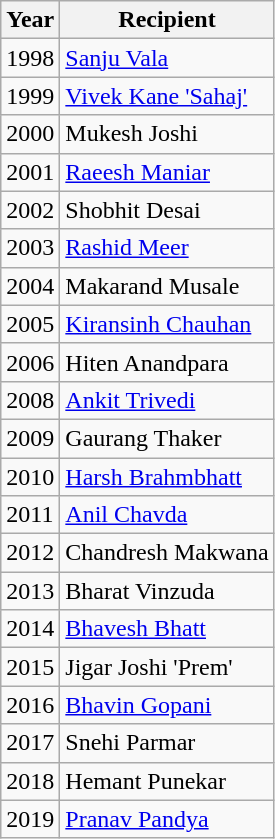<table class="wikitable">
<tr>
<th>Year</th>
<th>Recipient</th>
</tr>
<tr>
<td>1998</td>
<td><a href='#'>Sanju Vala</a></td>
</tr>
<tr>
<td>1999</td>
<td><a href='#'>Vivek Kane 'Sahaj'</a></td>
</tr>
<tr>
<td>2000</td>
<td>Mukesh Joshi</td>
</tr>
<tr>
<td>2001</td>
<td><a href='#'>Raeesh Maniar</a></td>
</tr>
<tr>
<td>2002</td>
<td>Shobhit Desai</td>
</tr>
<tr>
<td>2003</td>
<td><a href='#'>Rashid Meer</a></td>
</tr>
<tr>
<td>2004</td>
<td>Makarand Musale</td>
</tr>
<tr>
<td>2005</td>
<td><a href='#'>Kiransinh Chauhan</a></td>
</tr>
<tr>
<td>2006</td>
<td>Hiten Anandpara</td>
</tr>
<tr>
<td>2008</td>
<td><a href='#'>Ankit Trivedi</a></td>
</tr>
<tr>
<td>2009</td>
<td>Gaurang Thaker</td>
</tr>
<tr>
<td>2010</td>
<td><a href='#'>Harsh Brahmbhatt</a></td>
</tr>
<tr>
<td>2011</td>
<td><a href='#'>Anil Chavda</a></td>
</tr>
<tr>
<td>2012</td>
<td>Chandresh Makwana</td>
</tr>
<tr>
<td>2013</td>
<td>Bharat Vinzuda</td>
</tr>
<tr>
<td>2014</td>
<td><a href='#'>Bhavesh Bhatt</a></td>
</tr>
<tr>
<td>2015</td>
<td>Jigar Joshi 'Prem'</td>
</tr>
<tr>
<td>2016</td>
<td><a href='#'>Bhavin Gopani</a></td>
</tr>
<tr>
<td>2017</td>
<td>Snehi Parmar</td>
</tr>
<tr>
<td>2018</td>
<td>Hemant Punekar</td>
</tr>
<tr>
<td>2019</td>
<td><a href='#'>Pranav Pandya</a></td>
</tr>
</table>
